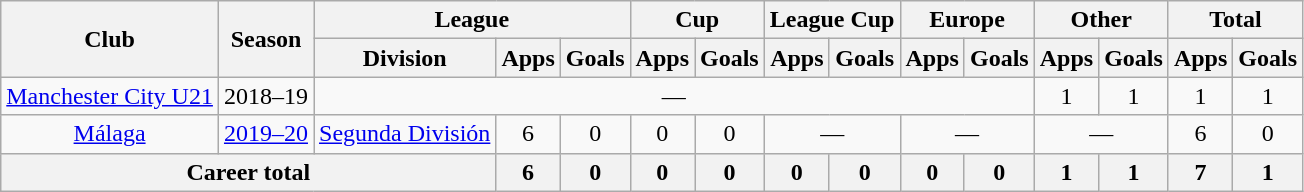<table class="wikitable" style="text-align: center;">
<tr>
<th rowspan="2">Club</th>
<th rowspan="2">Season</th>
<th colspan="3">League</th>
<th colspan="2">Cup</th>
<th colspan="2">League Cup</th>
<th colspan="2">Europe</th>
<th colspan="2">Other</th>
<th colspan="2">Total</th>
</tr>
<tr>
<th>Division</th>
<th>Apps</th>
<th>Goals</th>
<th>Apps</th>
<th>Goals</th>
<th>Apps</th>
<th>Goals</th>
<th>Apps</th>
<th>Goals</th>
<th>Apps</th>
<th>Goals</th>
<th>Apps</th>
<th>Goals</th>
</tr>
<tr>
<td><a href='#'>Manchester City U21</a></td>
<td>2018–19</td>
<td colspan="9">—</td>
<td>1</td>
<td>1</td>
<td>1</td>
<td>1</td>
</tr>
<tr>
<td><a href='#'>Málaga</a></td>
<td><a href='#'>2019–20</a></td>
<td><a href='#'>Segunda División</a></td>
<td>6</td>
<td>0</td>
<td>0</td>
<td>0</td>
<td colspan="2">—</td>
<td colspan="2">—</td>
<td colspan="2">—</td>
<td>6</td>
<td>0</td>
</tr>
<tr>
<th colspan="3">Career total</th>
<th>6</th>
<th>0</th>
<th>0</th>
<th>0</th>
<th>0</th>
<th>0</th>
<th>0</th>
<th>0</th>
<th>1</th>
<th>1</th>
<th>7</th>
<th>1</th>
</tr>
</table>
